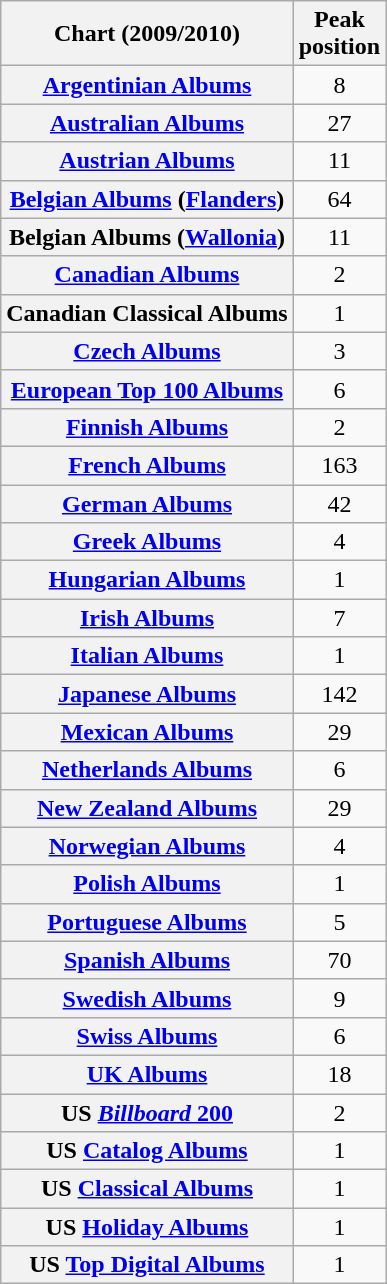<table class="wikitable plainrowheaders sortable" style="text-align:center;" border="1">
<tr>
<th scope="col">Chart (2009/2010)</th>
<th scope="col">Peak<br>position</th>
</tr>
<tr>
<th scope="row"><a href='#'>Argentinian Albums</a></th>
<td>8</td>
</tr>
<tr>
<th scope="row"><a href='#'>Australian Albums</a></th>
<td>27</td>
</tr>
<tr>
<th scope="row"><a href='#'>Austrian Albums</a></th>
<td>11</td>
</tr>
<tr>
<th scope="row"><a href='#'>Belgian Albums</a> (<a href='#'>Flanders</a>)</th>
<td>64</td>
</tr>
<tr>
<th scope="row">Belgian Albums (<a href='#'>Wallonia</a>)</th>
<td>11</td>
</tr>
<tr>
<th scope="row"><a href='#'>Canadian Albums</a></th>
<td>2</td>
</tr>
<tr>
<th scope="row">Canadian Classical Albums</th>
<td>1</td>
</tr>
<tr>
<th scope="row"><a href='#'>Czech Albums</a></th>
<td>3</td>
</tr>
<tr>
<th scope="row"><a href='#'>European Top 100 Albums</a></th>
<td>6</td>
</tr>
<tr>
<th scope="row"><a href='#'>Finnish Albums</a></th>
<td>2</td>
</tr>
<tr>
<th scope="row"><a href='#'>French Albums</a></th>
<td>163</td>
</tr>
<tr>
<th scope="row"><a href='#'>German Albums</a></th>
<td>42</td>
</tr>
<tr>
<th scope="row"><a href='#'>Greek Albums</a></th>
<td>4</td>
</tr>
<tr>
<th scope="row"><a href='#'>Hungarian Albums</a></th>
<td>1</td>
</tr>
<tr>
<th scope="row"><a href='#'>Irish Albums</a></th>
<td>7</td>
</tr>
<tr>
<th scope="row"><a href='#'>Italian Albums</a></th>
<td>1</td>
</tr>
<tr>
<th scope="row"><a href='#'>Japanese Albums</a></th>
<td>142</td>
</tr>
<tr>
<th scope="row"><a href='#'>Mexican Albums</a></th>
<td>29</td>
</tr>
<tr>
<th scope="row"><a href='#'>Netherlands Albums</a></th>
<td>6</td>
</tr>
<tr>
<th scope="row"><a href='#'>New Zealand Albums</a></th>
<td>29</td>
</tr>
<tr>
<th scope="row"><a href='#'>Norwegian Albums</a></th>
<td>4</td>
</tr>
<tr>
<th scope="row"><a href='#'>Polish Albums</a></th>
<td>1</td>
</tr>
<tr>
<th scope="row"><a href='#'>Portuguese Albums</a></th>
<td>5</td>
</tr>
<tr>
<th scope="row"><a href='#'>Spanish Albums</a></th>
<td>70</td>
</tr>
<tr>
<th scope="row"><a href='#'>Swedish Albums</a></th>
<td>9</td>
</tr>
<tr>
<th scope="row"><a href='#'>Swiss Albums</a></th>
<td>6</td>
</tr>
<tr>
<th scope="row"><a href='#'>UK Albums</a></th>
<td>18</td>
</tr>
<tr>
<th scope="row">US <a href='#'><em>Billboard</em> 200</a></th>
<td>2</td>
</tr>
<tr>
<th scope="row">US <a href='#'>Catalog Albums</a></th>
<td>1</td>
</tr>
<tr>
<th scope="row">US <a href='#'>Classical Albums</a></th>
<td>1</td>
</tr>
<tr>
<th scope="row">US <a href='#'>Holiday Albums</a></th>
<td>1</td>
</tr>
<tr>
<th scope="row">US <a href='#'>Top Digital Albums</a></th>
<td>1</td>
</tr>
</table>
